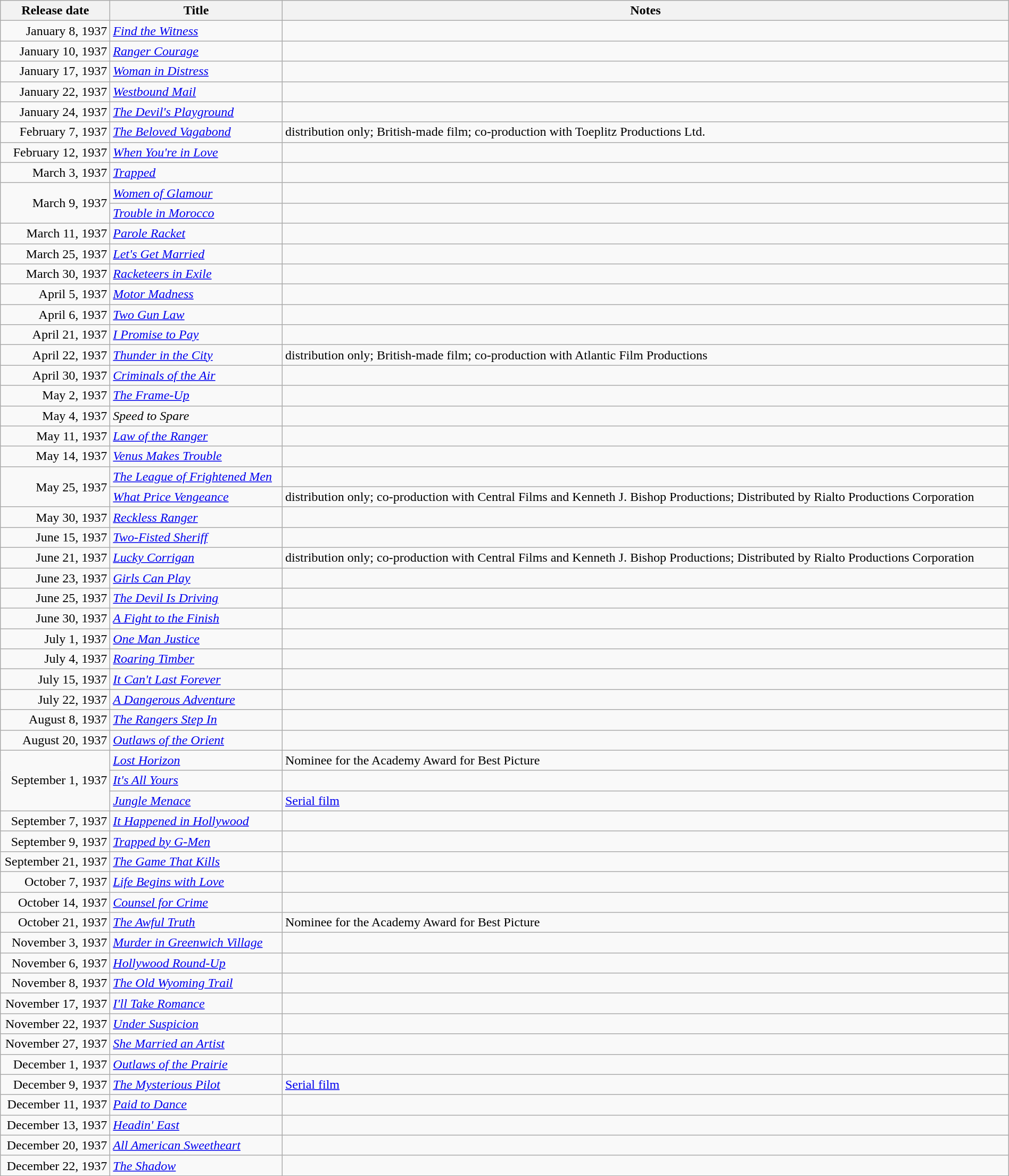<table class="wikitable sortable" style="width:100%;">
<tr>
<th scope="col" style="width:130px;">Release date</th>
<th>Title</th>
<th>Notes</th>
</tr>
<tr>
<td style="text-align:right;">January 8, 1937</td>
<td><em><a href='#'>Find the Witness</a></em></td>
<td></td>
</tr>
<tr>
<td style="text-align:right;">January 10, 1937</td>
<td><em><a href='#'>Ranger Courage</a></em></td>
<td></td>
</tr>
<tr>
<td style="text-align:right;">January 17, 1937</td>
<td><em><a href='#'>Woman in Distress</a></em></td>
<td></td>
</tr>
<tr>
<td style="text-align: right;">January 22, 1937</td>
<td><em><a href='#'>Westbound Mail</a></em></td>
<td></td>
</tr>
<tr>
<td style="text-align:right;">January 24, 1937</td>
<td><em><a href='#'>The Devil's Playground</a></em></td>
<td></td>
</tr>
<tr>
<td style="text-align:right;">February 7, 1937</td>
<td><em><a href='#'>The Beloved Vagabond</a></em></td>
<td>distribution only; British-made film; co-production with Toeplitz Productions Ltd.</td>
</tr>
<tr>
<td style="text-align: right;">February 12, 1937</td>
<td><em><a href='#'>When You're in Love</a></em></td>
<td></td>
</tr>
<tr>
<td style="text-align:right;">March 3, 1937</td>
<td><em><a href='#'>Trapped</a></em></td>
<td></td>
</tr>
<tr>
<td style="text-align:right;" rowspan="2">March 9, 1937</td>
<td><em><a href='#'>Women of Glamour</a></em></td>
<td></td>
</tr>
<tr>
<td><em><a href='#'>Trouble in Morocco</a></em></td>
<td></td>
</tr>
<tr>
<td style="text-align:right;">March 11, 1937</td>
<td><em><a href='#'>Parole Racket</a></em></td>
<td></td>
</tr>
<tr>
<td style="text-align:right;">March 25, 1937</td>
<td><em><a href='#'>Let's Get Married</a></em></td>
<td></td>
</tr>
<tr>
<td style="text-align:right;">March 30, 1937</td>
<td><em><a href='#'>Racketeers in Exile</a></em></td>
<td></td>
</tr>
<tr>
<td style="text-align:right;">April 5, 1937</td>
<td><em><a href='#'>Motor Madness</a></em></td>
<td></td>
</tr>
<tr>
<td style="text-align:right;">April 6, 1937</td>
<td><em><a href='#'>Two Gun Law</a></em></td>
<td></td>
</tr>
<tr>
<td style="text-align:right;">April 21, 1937</td>
<td><em><a href='#'>I Promise to Pay</a></em></td>
<td></td>
</tr>
<tr>
<td style="text-align:right;">April 22, 1937</td>
<td><em><a href='#'>Thunder in the City</a></em></td>
<td>distribution only; British-made film; co-production with Atlantic Film Productions</td>
</tr>
<tr>
<td style="text-align:right;">April 30, 1937</td>
<td><em><a href='#'>Criminals of the Air</a></em></td>
<td></td>
</tr>
<tr>
<td style="text-align:right;">May 2, 1937</td>
<td><em><a href='#'>The Frame-Up</a></em></td>
<td></td>
</tr>
<tr>
<td style="text-align:right;">May 4, 1937</td>
<td><em>Speed to Spare</em></td>
<td></td>
</tr>
<tr>
<td style="text-align:right;">May 11, 1937</td>
<td><em><a href='#'>Law of the Ranger</a></em></td>
<td></td>
</tr>
<tr>
<td style="text-align:right;">May 14, 1937</td>
<td><em><a href='#'>Venus Makes Trouble</a></em></td>
<td></td>
</tr>
<tr>
<td style="text-align:right;" rowspan="2">May 25, 1937</td>
<td><em><a href='#'>The League of Frightened Men</a></em></td>
<td></td>
</tr>
<tr>
<td><em><a href='#'>What Price Vengeance</a></em></td>
<td>distribution only; co-production with Central Films and Kenneth J. Bishop Productions; Distributed by Rialto Productions Corporation</td>
</tr>
<tr>
<td style="text-align:right;">May 30, 1937</td>
<td><em><a href='#'>Reckless Ranger</a></em></td>
<td></td>
</tr>
<tr>
<td style="text-align:right;">June 15, 1937</td>
<td><em><a href='#'>Two-Fisted Sheriff</a></em></td>
<td></td>
</tr>
<tr>
<td style="text-align:right;">June 21, 1937</td>
<td><em><a href='#'>Lucky Corrigan</a></em></td>
<td>distribution only; co-production with Central Films and Kenneth J. Bishop Productions; Distributed by Rialto Productions Corporation</td>
</tr>
<tr>
<td style="text-align:right;">June 23, 1937</td>
<td><em><a href='#'>Girls Can Play</a></em></td>
<td></td>
</tr>
<tr>
<td style="text-align:right;">June 25, 1937</td>
<td><em><a href='#'>The Devil Is Driving</a></em></td>
<td></td>
</tr>
<tr>
<td style="text-align:right;">June 30, 1937</td>
<td><em><a href='#'>A Fight to the Finish</a></em></td>
<td></td>
</tr>
<tr>
<td style="text-align:right;">July 1, 1937</td>
<td><em><a href='#'>One Man Justice</a></em></td>
<td></td>
</tr>
<tr>
<td style="text-align:right;">July 4, 1937</td>
<td><em><a href='#'>Roaring Timber</a></em></td>
<td></td>
</tr>
<tr>
<td style="text-align:right;">July 15, 1937</td>
<td><em><a href='#'>It Can't Last Forever</a></em></td>
<td></td>
</tr>
<tr>
<td style="text-align:right;">July 22, 1937</td>
<td><em><a href='#'>A Dangerous Adventure</a></em></td>
<td></td>
</tr>
<tr>
<td style="text-align:right;">August 8, 1937</td>
<td><em><a href='#'>The Rangers Step In</a></em></td>
<td></td>
</tr>
<tr>
<td style="text-align:right;">August 20, 1937</td>
<td><em><a href='#'>Outlaws of the Orient</a></em></td>
<td></td>
</tr>
<tr>
<td style="text-align:right;" rowspan="3">September 1, 1937</td>
<td><em><a href='#'>Lost Horizon</a></em></td>
<td>Nominee for the Academy Award for Best Picture</td>
</tr>
<tr>
<td><em><a href='#'>It's All Yours</a></em></td>
<td></td>
</tr>
<tr>
<td><em><a href='#'>Jungle Menace</a></em></td>
<td><a href='#'>Serial film</a></td>
</tr>
<tr>
<td style="text-align:right;">September 7, 1937</td>
<td><em><a href='#'>It Happened in Hollywood</a></em></td>
<td></td>
</tr>
<tr>
<td style="text-align:right;">September 9, 1937</td>
<td><em><a href='#'>Trapped by G-Men</a></em></td>
<td></td>
</tr>
<tr>
<td style="text-align:right;">September 21, 1937</td>
<td><em><a href='#'>The Game That Kills</a></em></td>
<td></td>
</tr>
<tr>
<td style="text-align:right;">October 7, 1937</td>
<td><em><a href='#'>Life Begins with Love</a></em></td>
<td></td>
</tr>
<tr>
<td style="text-align:right;">October 14, 1937</td>
<td><em><a href='#'>Counsel for Crime</a></em></td>
<td></td>
</tr>
<tr>
<td style="text-align:right;">October 21, 1937</td>
<td><em><a href='#'>The Awful Truth</a></em></td>
<td>Nominee for the Academy Award for Best Picture</td>
</tr>
<tr>
<td style="text-align:right;">November 3, 1937</td>
<td><em><a href='#'>Murder in Greenwich Village</a></em></td>
<td></td>
</tr>
<tr>
<td style="text-align:right;">November 6, 1937</td>
<td><em><a href='#'>Hollywood Round-Up</a></em></td>
<td></td>
</tr>
<tr>
<td style="text-align:right;">November 8, 1937</td>
<td><em><a href='#'>The Old Wyoming Trail</a></em></td>
<td></td>
</tr>
<tr>
<td style="text-align:right;">November 17, 1937</td>
<td><em><a href='#'>I'll Take Romance</a></em></td>
<td></td>
</tr>
<tr>
<td style="text-align:right;">November 22, 1937</td>
<td><em><a href='#'>Under Suspicion</a></em></td>
<td></td>
</tr>
<tr>
<td style="text-align:right;">November 27, 1937</td>
<td><em><a href='#'>She Married an Artist</a></em></td>
<td></td>
</tr>
<tr>
<td style="text-align:right;">December 1, 1937</td>
<td><em><a href='#'>Outlaws of the Prairie</a></em></td>
<td></td>
</tr>
<tr>
<td style="text-align:right;">December 9, 1937</td>
<td><em><a href='#'>The Mysterious Pilot</a></em></td>
<td><a href='#'>Serial film</a></td>
</tr>
<tr>
<td style="text-align:right;">December 11, 1937</td>
<td><em><a href='#'>Paid to Dance</a></em></td>
<td></td>
</tr>
<tr>
<td style="text-align:right;">December 13, 1937</td>
<td><em><a href='#'>Headin' East</a></em></td>
<td></td>
</tr>
<tr>
<td style="text-align:right;">December 20, 1937</td>
<td><em><a href='#'>All American Sweetheart</a></em></td>
<td></td>
</tr>
<tr>
<td style="text-align:right;">December 22, 1937</td>
<td><em><a href='#'>The Shadow</a></em></td>
<td></td>
</tr>
<tr>
</tr>
</table>
